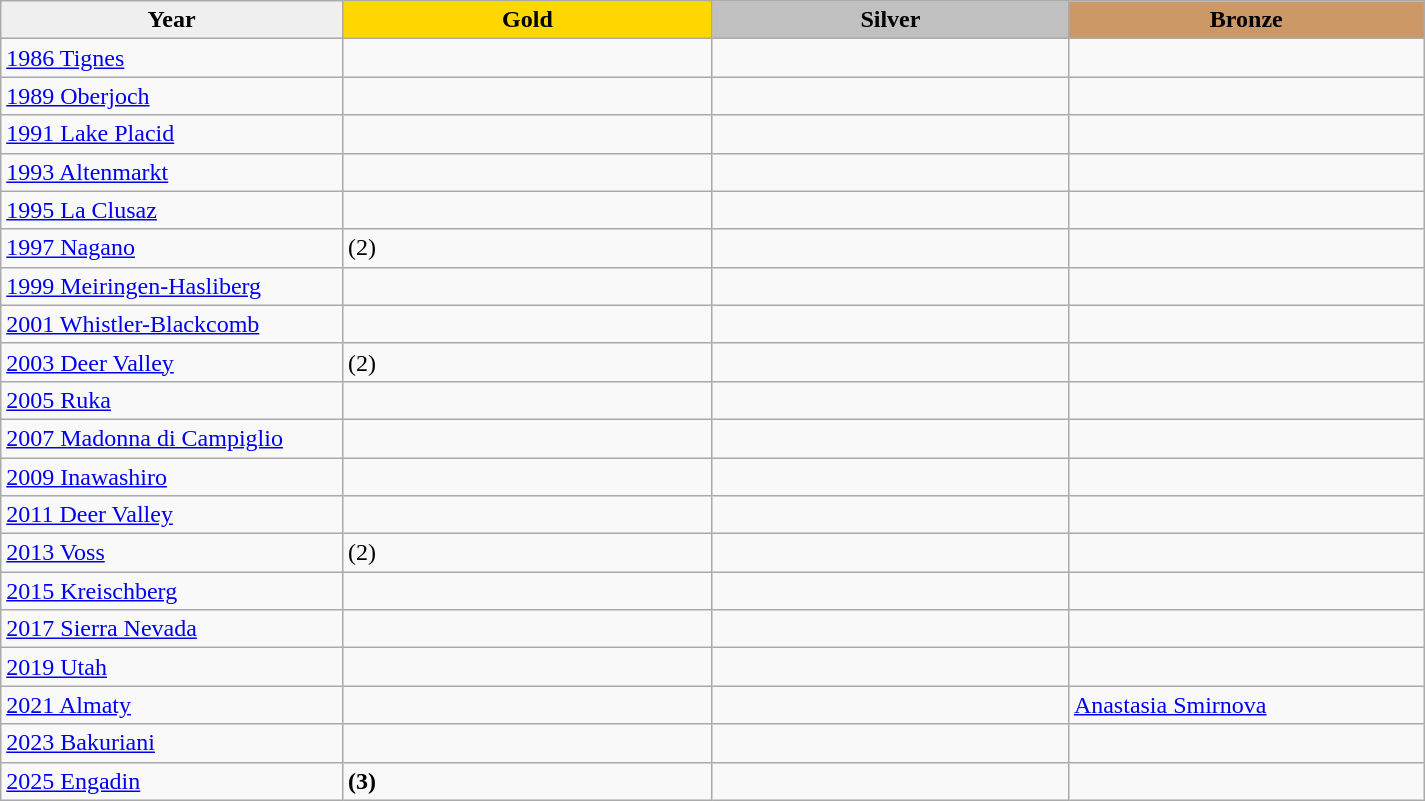<table class="wikitable sortable" style="width:950px;">
<tr>
<th style="width:24%; background:#efefef;">Year</th>
<th style="width:26%; background:gold">Gold</th>
<th style="width:25%; background:silver">Silver</th>
<th style="width:25%; background:#CC9966">Bronze</th>
</tr>
<tr>
<td><a href='#'>1986 Tignes</a></td>
<td></td>
<td></td>
<td></td>
</tr>
<tr>
<td><a href='#'>1989 Oberjoch</a></td>
<td></td>
<td></td>
<td></td>
</tr>
<tr>
<td><a href='#'>1991 Lake Placid</a></td>
<td></td>
<td></td>
<td></td>
</tr>
<tr>
<td><a href='#'>1993 Altenmarkt</a></td>
<td></td>
<td></td>
<td></td>
</tr>
<tr>
<td><a href='#'>1995 La Clusaz</a></td>
<td></td>
<td></td>
<td></td>
</tr>
<tr>
<td><a href='#'>1997 Nagano</a></td>
<td> (2)</td>
<td></td>
<td></td>
</tr>
<tr>
<td><a href='#'>1999 Meiringen-Hasliberg</a></td>
<td></td>
<td></td>
<td></td>
</tr>
<tr>
<td><a href='#'>2001 Whistler-Blackcomb</a></td>
<td></td>
<td></td>
<td></td>
</tr>
<tr>
<td><a href='#'>2003 Deer Valley</a></td>
<td> (2)</td>
<td></td>
<td></td>
</tr>
<tr>
<td><a href='#'>2005 Ruka</a></td>
<td></td>
<td></td>
<td></td>
</tr>
<tr>
<td><a href='#'>2007 Madonna di Campiglio</a></td>
<td></td>
<td></td>
<td></td>
</tr>
<tr>
<td><a href='#'>2009 Inawashiro</a></td>
<td></td>
<td></td>
<td></td>
</tr>
<tr>
<td><a href='#'>2011 Deer Valley</a></td>
<td></td>
<td></td>
<td></td>
</tr>
<tr>
<td><a href='#'>2013 Voss</a></td>
<td> (2)</td>
<td></td>
<td></td>
</tr>
<tr>
<td><a href='#'>2015 Kreischberg</a></td>
<td></td>
<td></td>
<td></td>
</tr>
<tr>
<td><a href='#'>2017 Sierra Nevada</a></td>
<td></td>
<td></td>
<td></td>
</tr>
<tr>
<td><a href='#'>2019 Utah</a></td>
<td></td>
<td></td>
<td></td>
</tr>
<tr>
<td><a href='#'>2021 Almaty</a></td>
<td></td>
<td></td>
<td> <a href='#'>Anastasia Smirnova</a> </td>
</tr>
<tr>
<td><a href='#'>2023 Bakuriani</a></td>
<td></td>
<td></td>
<td></td>
</tr>
<tr>
<td><a href='#'>2025 Engadin</a></td>
<td> <strong>(3)</strong></td>
<td></td>
<td></td>
</tr>
</table>
